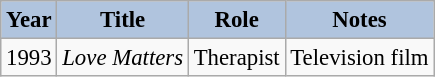<table class="wikitable" style="font-size:95%;">
<tr>
<th style="background:#B0C4DE;">Year</th>
<th style="background:#B0C4DE;">Title</th>
<th style="background:#B0C4DE;">Role</th>
<th style="background:#B0C4DE;">Notes</th>
</tr>
<tr>
<td>1993</td>
<td><em>Love Matters</em></td>
<td>Therapist</td>
<td>Television film</td>
</tr>
</table>
